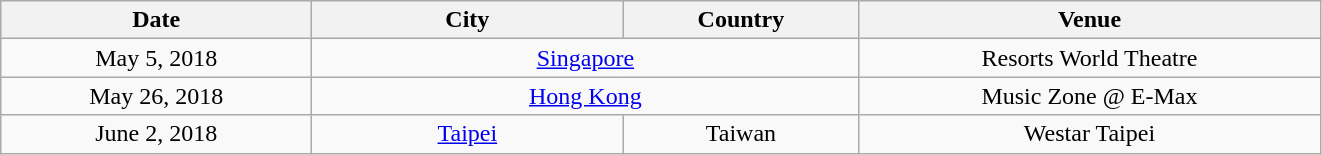<table class="wikitable" style="text-align:center;">
<tr>
<th width="200">Date</th>
<th width="200">City</th>
<th width="150">Country</th>
<th width="300">Venue</th>
</tr>
<tr>
<td>May 5, 2018</td>
<td colspan="2"><a href='#'>Singapore</a></td>
<td>Resorts World Theatre</td>
</tr>
<tr>
<td>May 26, 2018</td>
<td colspan="2"><a href='#'>Hong Kong</a></td>
<td>Music Zone @ E-Max</td>
</tr>
<tr>
<td>June 2, 2018</td>
<td><a href='#'>Taipei</a></td>
<td>Taiwan</td>
<td>Westar Taipei</td>
</tr>
</table>
